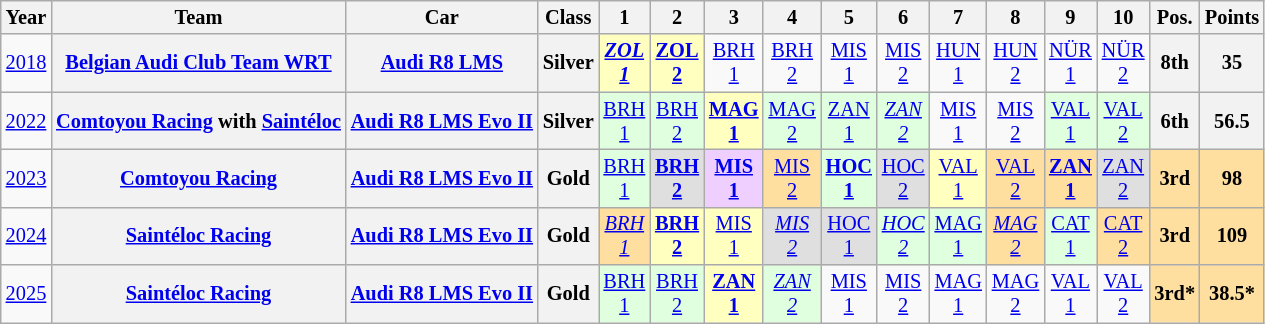<table class="wikitable" border="1" style="text-align:center; font-size:85%;">
<tr>
<th>Year</th>
<th>Team</th>
<th>Car</th>
<th>Class</th>
<th>1</th>
<th>2</th>
<th>3</th>
<th>4</th>
<th>5</th>
<th>6</th>
<th>7</th>
<th>8</th>
<th>9</th>
<th>10</th>
<th>Pos.</th>
<th>Points</th>
</tr>
<tr>
<td><a href='#'>2018</a></td>
<th nowrap><a href='#'>Belgian Audi Club Team WRT</a></th>
<th nowrap><a href='#'>Audi R8 LMS</a></th>
<th>Silver</th>
<td style="background:#FFFFBF;"><strong><em><a href='#'>ZOL<br>1</a></em></strong><br></td>
<td style="background:#FFFFBF;"><strong><a href='#'>ZOL<br>2</a></strong><br></td>
<td><a href='#'>BRH<br>1</a></td>
<td><a href='#'>BRH<br>2</a></td>
<td><a href='#'>MIS<br>1</a></td>
<td><a href='#'>MIS<br>2</a></td>
<td><a href='#'>HUN<br>1</a></td>
<td><a href='#'>HUN<br>2</a></td>
<td><a href='#'>NÜR<br>1</a></td>
<td><a href='#'>NÜR<br>2</a></td>
<th>8th</th>
<th>35</th>
</tr>
<tr>
<td><a href='#'>2022</a></td>
<th nowrap><a href='#'>Comtoyou Racing</a> with <a href='#'>Saintéloc</a></th>
<th nowrap><a href='#'>Audi R8 LMS Evo II</a></th>
<th>Silver</th>
<td style="background:#DFFFDF;"><a href='#'>BRH<br>1</a><br></td>
<td style="background:#DFFFDF;"><a href='#'>BRH<br>2</a><br></td>
<td style="background:#FFFFBF;"><strong><a href='#'>MAG<br>1</a></strong><br></td>
<td style="background:#DFFFDF;"><a href='#'>MAG<br>2</a><br></td>
<td style="background:#DFFFDF;"><a href='#'>ZAN<br>1</a><br></td>
<td style="background:#DFFFDF;"><em><a href='#'>ZAN<br>2</a></em><br></td>
<td><a href='#'>MIS<br>1</a></td>
<td><a href='#'>MIS<br>2</a></td>
<td style="background:#DFFFDF;"><a href='#'>VAL<br>1</a><br></td>
<td style="background:#DFFFDF;"><a href='#'>VAL <br>2</a><br></td>
<th>6th</th>
<th>56.5</th>
</tr>
<tr>
<td><a href='#'>2023</a></td>
<th nowrap><a href='#'>Comtoyou Racing</a></th>
<th nowrap><a href='#'>Audi R8 LMS Evo II</a></th>
<th>Gold</th>
<td style="background:#DFFFDF;"><a href='#'>BRH<br>1</a><br></td>
<td style="background:#DFDFDF;"><strong><a href='#'>BRH<br>2</a></strong><br></td>
<td style="background:#EFCFFF;"><strong><a href='#'>MIS<br>1</a></strong><br></td>
<td style="background:#FFDF9F;"><a href='#'>MIS<br>2</a><br></td>
<td style="background:#DFFFDF;"><strong><a href='#'>HOC<br>1</a></strong><br></td>
<td style="background:#DFDFDF;"><a href='#'>HOC<br>2</a><br></td>
<td style="background:#FFFFBF;"><a href='#'>VAL<br>1</a><br></td>
<td style="background:#FFDF9F;"><a href='#'>VAL<br>2</a><br></td>
<td style="background:#FFDF9F;"><strong><a href='#'>ZAN<br>1</a></strong><br></td>
<td style="background:#DFDFDF;"><a href='#'>ZAN<br>2</a><br></td>
<th style="background:#FFDF9F;">3rd</th>
<th style="background:#FFDF9F;">98</th>
</tr>
<tr>
<td><a href='#'>2024</a></td>
<th nowrap><a href='#'>Saintéloc Racing</a></th>
<th nowrap><a href='#'>Audi R8 LMS Evo II</a></th>
<th>Gold</th>
<td style="background:#FFDF9F;"><em><a href='#'>BRH<br>1</a></em><br></td>
<td style="background:#FFFFBF;"><strong><a href='#'>BRH<br>2</a></strong><br></td>
<td style="background:#FFFFBF;"><a href='#'>MIS<br>1</a><br></td>
<td style="background:#DFDFDF;"><em><a href='#'>MIS<br>2</a></em><br></td>
<td style="background:#DFDFDF;"><a href='#'>HOC<br>1</a><br></td>
<td style="background:#DFFFDF;"><em><a href='#'>HOC<br>2</a></em><br></td>
<td style="background:#DFFFDF;"><a href='#'>MAG<br>1</a><br></td>
<td style="background:#FFDF9F;"><em><a href='#'>MAG<br>2</a></em><br></td>
<td style="background:#DFFFDF;"><a href='#'>CAT<br>1</a><br></td>
<td style="background:#FFDF9F;"><a href='#'>CAT<br>2</a><br></td>
<th style="background:#FFDF9F;">3rd</th>
<th style="background:#FFDF9F;">109</th>
</tr>
<tr>
<td><a href='#'>2025</a></td>
<th><a href='#'>Saintéloc Racing</a></th>
<th><a href='#'>Audi R8 LMS Evo II</a></th>
<th>Gold</th>
<td style="background:#DFFFDF;"><a href='#'>BRH<br>1</a><br></td>
<td style="background:#DFFFDF;"><a href='#'>BRH<br>2</a><br></td>
<td style="background:#FFFFBF;"><strong><a href='#'>ZAN<br>1</a></strong><br></td>
<td style="background:#DFFFDF;"><em><a href='#'>ZAN<br>2</a></em><br></td>
<td style="background:#;"><a href='#'>MIS<br>1</a><br></td>
<td style="background:#;"><a href='#'>MIS<br>2</a><br></td>
<td style="background:#;"><a href='#'>MAG<br>1</a><br></td>
<td style="background:#;"><a href='#'>MAG<br>2</a><br></td>
<td style="background:#;"><a href='#'>VAL<br>1</a><br></td>
<td style="background:#;"><a href='#'>VAL<br>2</a><br></td>
<th style="background:#FFDF9F;">3rd*</th>
<th style="background:#FFDF9F;">38.5*</th>
</tr>
</table>
